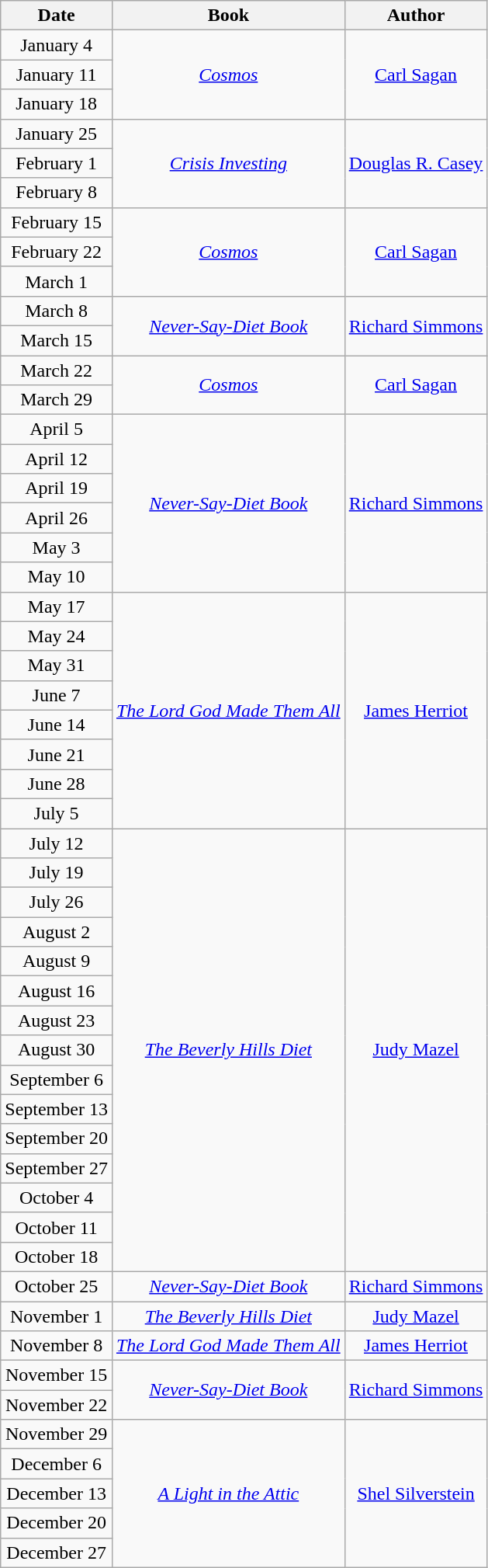<table class="wikitable" style="text-align: center">
<tr>
<th>Date</th>
<th>Book</th>
<th>Author</th>
</tr>
<tr>
<td>January 4</td>
<td rowspan=3><em><a href='#'>Cosmos</a></em></td>
<td rowspan=3><a href='#'>Carl Sagan</a></td>
</tr>
<tr>
<td>January 11</td>
</tr>
<tr>
<td>January 18</td>
</tr>
<tr>
<td>January 25</td>
<td rowspan=3><em><a href='#'>Crisis Investing</a></em></td>
<td rowspan=3><a href='#'>Douglas R. Casey</a></td>
</tr>
<tr>
<td>February 1</td>
</tr>
<tr>
<td>February 8</td>
</tr>
<tr>
<td>February 15</td>
<td rowspan=3><em><a href='#'>Cosmos</a></em></td>
<td rowspan=3><a href='#'>Carl Sagan</a></td>
</tr>
<tr>
<td>February 22</td>
</tr>
<tr>
<td>March 1</td>
</tr>
<tr>
<td>March 8</td>
<td rowspan=2><em><a href='#'>Never-Say-Diet Book</a></em></td>
<td rowspan=2><a href='#'>Richard Simmons</a></td>
</tr>
<tr>
<td>March 15</td>
</tr>
<tr>
<td>March 22</td>
<td rowspan=2><em><a href='#'>Cosmos</a></em></td>
<td rowspan=2><a href='#'>Carl Sagan</a></td>
</tr>
<tr>
<td>March 29</td>
</tr>
<tr>
<td>April 5</td>
<td rowspan=6><em><a href='#'>Never-Say-Diet Book</a></em></td>
<td rowspan=6><a href='#'>Richard Simmons</a></td>
</tr>
<tr>
<td>April 12</td>
</tr>
<tr>
<td>April 19</td>
</tr>
<tr>
<td>April 26</td>
</tr>
<tr>
<td>May 3</td>
</tr>
<tr>
<td>May 10</td>
</tr>
<tr>
<td>May 17</td>
<td rowspan=8><em><a href='#'>The Lord God Made Them All</a></em></td>
<td rowspan=8><a href='#'>James Herriot</a></td>
</tr>
<tr>
<td>May 24</td>
</tr>
<tr>
<td>May 31</td>
</tr>
<tr>
<td>June 7</td>
</tr>
<tr>
<td>June 14</td>
</tr>
<tr>
<td>June 21</td>
</tr>
<tr>
<td>June 28</td>
</tr>
<tr>
<td>July 5</td>
</tr>
<tr>
<td>July 12</td>
<td rowspan=15><em><a href='#'>The Beverly Hills Diet</a></em></td>
<td rowspan=15><a href='#'>Judy Mazel</a></td>
</tr>
<tr>
<td>July 19</td>
</tr>
<tr>
<td>July 26</td>
</tr>
<tr>
<td>August 2</td>
</tr>
<tr>
<td>August 9</td>
</tr>
<tr>
<td>August 16</td>
</tr>
<tr>
<td>August 23</td>
</tr>
<tr>
<td>August 30</td>
</tr>
<tr>
<td>September 6</td>
</tr>
<tr>
<td>September 13</td>
</tr>
<tr>
<td>September 20</td>
</tr>
<tr>
<td>September 27</td>
</tr>
<tr>
<td>October 4</td>
</tr>
<tr>
<td>October 11</td>
</tr>
<tr>
<td>October 18</td>
</tr>
<tr>
<td>October 25</td>
<td><em><a href='#'>Never-Say-Diet Book</a></em></td>
<td><a href='#'>Richard Simmons</a></td>
</tr>
<tr>
<td>November 1</td>
<td><em><a href='#'>The Beverly Hills Diet</a></em></td>
<td><a href='#'>Judy Mazel</a></td>
</tr>
<tr>
<td>November 8</td>
<td><em><a href='#'>The Lord God Made Them All</a></em></td>
<td><a href='#'>James Herriot</a></td>
</tr>
<tr>
<td>November 15</td>
<td rowspan=2><em><a href='#'>Never-Say-Diet Book</a></em></td>
<td rowspan=2><a href='#'>Richard Simmons</a></td>
</tr>
<tr>
<td>November 22</td>
</tr>
<tr>
<td>November 29</td>
<td rowspan=5><em><a href='#'>A Light in the Attic</a></em></td>
<td rowspan=5><a href='#'>Shel Silverstein</a></td>
</tr>
<tr>
<td>December 6</td>
</tr>
<tr>
<td>December 13</td>
</tr>
<tr>
<td>December 20</td>
</tr>
<tr>
<td>December 27</td>
</tr>
</table>
